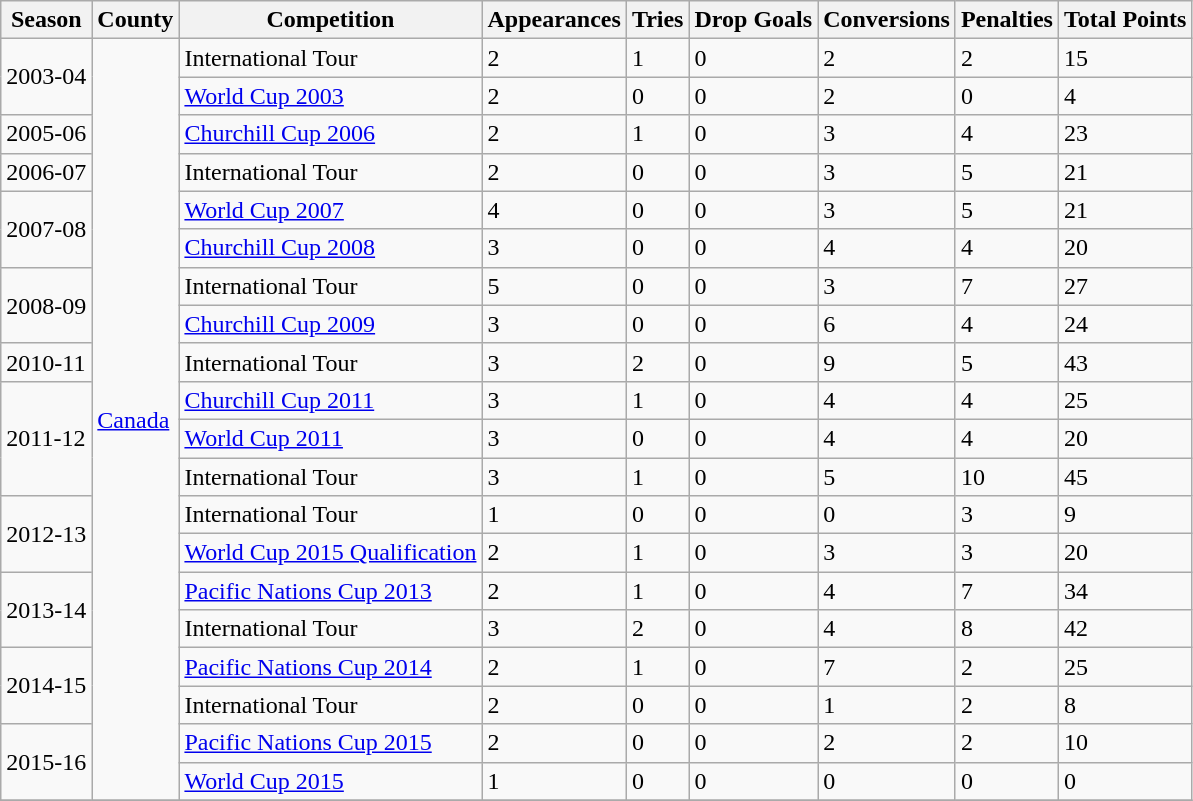<table class="wikitable sortable">
<tr>
<th>Season</th>
<th>County</th>
<th>Competition</th>
<th>Appearances</th>
<th>Tries</th>
<th>Drop Goals</th>
<th>Conversions</th>
<th>Penalties</th>
<th>Total Points</th>
</tr>
<tr>
<td rowspan=2>2003-04</td>
<td rowspan=20><a href='#'>Canada</a></td>
<td>International Tour</td>
<td>2</td>
<td>1</td>
<td>0</td>
<td>2</td>
<td>2</td>
<td>15</td>
</tr>
<tr>
<td><a href='#'>World Cup 2003</a></td>
<td>2</td>
<td>0</td>
<td>0</td>
<td>2</td>
<td>0</td>
<td>4</td>
</tr>
<tr>
<td>2005-06</td>
<td><a href='#'>Churchill Cup 2006</a></td>
<td>2</td>
<td>1</td>
<td>0</td>
<td>3</td>
<td>4</td>
<td>23</td>
</tr>
<tr>
<td>2006-07</td>
<td>International Tour</td>
<td>2</td>
<td>0</td>
<td>0</td>
<td>3</td>
<td>5</td>
<td>21</td>
</tr>
<tr>
<td rowspan=2>2007-08</td>
<td><a href='#'>World Cup 2007</a></td>
<td>4</td>
<td>0</td>
<td>0</td>
<td>3</td>
<td>5</td>
<td>21</td>
</tr>
<tr>
<td><a href='#'>Churchill Cup 2008</a></td>
<td>3</td>
<td>0</td>
<td>0</td>
<td>4</td>
<td>4</td>
<td>20</td>
</tr>
<tr>
<td rowspan=2>2008-09</td>
<td>International Tour</td>
<td>5</td>
<td>0</td>
<td>0</td>
<td>3</td>
<td>7</td>
<td>27</td>
</tr>
<tr>
<td><a href='#'>Churchill Cup 2009</a></td>
<td>3</td>
<td>0</td>
<td>0</td>
<td>6</td>
<td>4</td>
<td>24</td>
</tr>
<tr>
<td>2010-11</td>
<td>International Tour</td>
<td>3</td>
<td>2</td>
<td>0</td>
<td>9</td>
<td>5</td>
<td>43</td>
</tr>
<tr>
<td rowspan=3>2011-12</td>
<td><a href='#'>Churchill Cup 2011</a></td>
<td>3</td>
<td>1</td>
<td>0</td>
<td>4</td>
<td>4</td>
<td>25</td>
</tr>
<tr>
<td><a href='#'>World Cup 2011</a></td>
<td>3</td>
<td>0</td>
<td>0</td>
<td>4</td>
<td>4</td>
<td>20</td>
</tr>
<tr>
<td>International Tour</td>
<td>3</td>
<td>1</td>
<td>0</td>
<td>5</td>
<td>10</td>
<td>45</td>
</tr>
<tr>
<td rowspan=2>2012-13</td>
<td>International Tour</td>
<td>1</td>
<td>0</td>
<td>0</td>
<td>0</td>
<td>3</td>
<td>9</td>
</tr>
<tr>
<td><a href='#'>World Cup 2015 Qualification</a></td>
<td>2</td>
<td>1</td>
<td>0</td>
<td>3</td>
<td>3</td>
<td>20</td>
</tr>
<tr>
<td rowspan=2>2013-14</td>
<td><a href='#'>Pacific Nations Cup 2013</a></td>
<td>2</td>
<td>1</td>
<td>0</td>
<td>4</td>
<td>7</td>
<td>34</td>
</tr>
<tr>
<td>International Tour</td>
<td>3</td>
<td>2</td>
<td>0</td>
<td>4</td>
<td>8</td>
<td>42</td>
</tr>
<tr>
<td rowspan=2>2014-15</td>
<td><a href='#'>Pacific Nations Cup 2014</a></td>
<td>2</td>
<td>1</td>
<td>0</td>
<td>7</td>
<td>2</td>
<td>25</td>
</tr>
<tr>
<td>International Tour</td>
<td>2</td>
<td>0</td>
<td>0</td>
<td>1</td>
<td>2</td>
<td>8</td>
</tr>
<tr>
<td rowspan=2>2015-16</td>
<td><a href='#'>Pacific Nations Cup 2015</a></td>
<td>2</td>
<td>0</td>
<td>0</td>
<td>2</td>
<td>2</td>
<td>10</td>
</tr>
<tr>
<td><a href='#'>World Cup 2015</a></td>
<td>1</td>
<td>0</td>
<td>0</td>
<td>0</td>
<td>0</td>
<td>0</td>
</tr>
<tr>
</tr>
</table>
